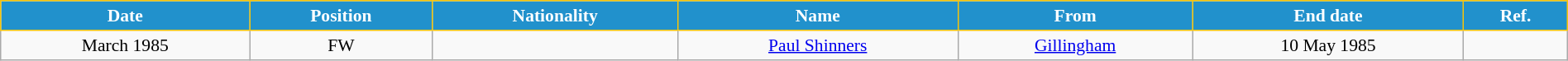<table class="wikitable" style="text-align:center; font-size:90%; width:100%;">
<tr>
<th style="background:#2191CC; color:white; border:1px solid #F7C408; text-align:center;">Date</th>
<th style="background:#2191CC; color:white; border:1px solid #F7C408; text-align:center;">Position</th>
<th style="background:#2191CC; color:white; border:1px solid #F7C408; text-align:center;">Nationality</th>
<th style="background:#2191CC; color:white; border:1px solid #F7C408; text-align:center;">Name</th>
<th style="background:#2191CC; color:white; border:1px solid #F7C408; text-align:center;">From</th>
<th style="background:#2191CC; color:white; border:1px solid #F7C408; text-align:center;">End date</th>
<th style="background:#2191CC; color:white; border:1px solid #F7C408; text-align:center;">Ref.</th>
</tr>
<tr>
<td>March 1985</td>
<td>FW</td>
<td></td>
<td><a href='#'>Paul Shinners</a></td>
<td> <a href='#'>Gillingham</a></td>
<td>10 May 1985</td>
<td></td>
</tr>
</table>
